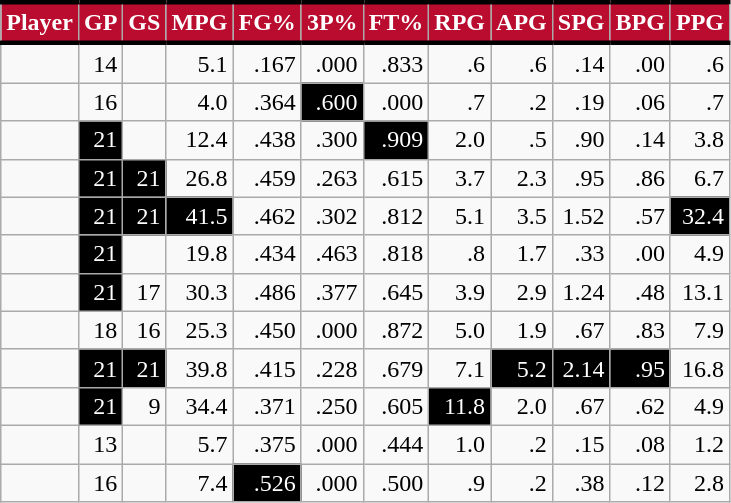<table class="wikitable sortable" style="text-align:right;">
<tr>
<th style="background:#BA0C2F; color:#FFFFFF; border-top:#010101 3px solid; border-bottom:#010101 3px solid;">Player</th>
<th style="background:#BA0C2F; color:#FFFFFF; border-top:#010101 3px solid; border-bottom:#010101 3px solid;">GP</th>
<th style="background:#BA0C2F; color:#FFFFFF; border-top:#010101 3px solid; border-bottom:#010101 3px solid;">GS</th>
<th style="background:#BA0C2F; color:#FFFFFF; border-top:#010101 3px solid; border-bottom:#010101 3px solid;">MPG</th>
<th style="background:#BA0C2F; color:#FFFFFF; border-top:#010101 3px solid; border-bottom:#010101 3px solid;">FG%</th>
<th style="background:#BA0C2F; color:#FFFFFF; border-top:#010101 3px solid; border-bottom:#010101 3px solid;">3P%</th>
<th style="background:#BA0C2F; color:#FFFFFF; border-top:#010101 3px solid; border-bottom:#010101 3px solid;">FT%</th>
<th style="background:#BA0C2F; color:#FFFFFF; border-top:#010101 3px solid; border-bottom:#010101 3px solid;">RPG</th>
<th style="background:#BA0C2F; color:#FFFFFF; border-top:#010101 3px solid; border-bottom:#010101 3px solid;">APG</th>
<th style="background:#BA0C2F; color:#FFFFFF; border-top:#010101 3px solid; border-bottom:#010101 3px solid;">SPG</th>
<th style="background:#BA0C2F; color:#FFFFFF; border-top:#010101 3px solid; border-bottom:#010101 3px solid;">BPG</th>
<th style="background:#BA0C2F; color:#FFFFFF; border-top:#010101 3px solid; border-bottom:#010101 3px solid;">PPG</th>
</tr>
<tr>
<td></td>
<td>14</td>
<td></td>
<td>5.1</td>
<td>.167</td>
<td>.000</td>
<td>.833</td>
<td>.6</td>
<td>.6</td>
<td>.14</td>
<td>.00</td>
<td>.6</td>
</tr>
<tr>
<td></td>
<td>16</td>
<td></td>
<td>4.0</td>
<td>.364</td>
<td style="background:black;color:white;">.600</td>
<td>.000</td>
<td>.7</td>
<td>.2</td>
<td>.19</td>
<td>.06</td>
<td>.7</td>
</tr>
<tr>
<td></td>
<td style="background:black;color:white;">21</td>
<td></td>
<td>12.4</td>
<td>.438</td>
<td>.300</td>
<td style="background:black;color:white;">.909</td>
<td>2.0</td>
<td>.5</td>
<td>.90</td>
<td>.14</td>
<td>3.8</td>
</tr>
<tr>
<td></td>
<td style="background:black;color:white;">21</td>
<td style="background:black;color:white;">21</td>
<td>26.8</td>
<td>.459</td>
<td>.263</td>
<td>.615</td>
<td>3.7</td>
<td>2.3</td>
<td>.95</td>
<td>.86</td>
<td>6.7</td>
</tr>
<tr>
<td></td>
<td style="background:black;color:white;">21</td>
<td style="background:black;color:white;">21</td>
<td style="background:black;color:white;">41.5</td>
<td>.462</td>
<td>.302</td>
<td>.812</td>
<td>5.1</td>
<td>3.5</td>
<td>1.52</td>
<td>.57</td>
<td style="background:black;color:white;">32.4</td>
</tr>
<tr>
<td></td>
<td style="background:black;color:white;">21</td>
<td></td>
<td>19.8</td>
<td>.434</td>
<td>.463</td>
<td>.818</td>
<td>.8</td>
<td>1.7</td>
<td>.33</td>
<td>.00</td>
<td>4.9</td>
</tr>
<tr>
<td></td>
<td style="background:black;color:white;">21</td>
<td>17</td>
<td>30.3</td>
<td>.486</td>
<td>.377</td>
<td>.645</td>
<td>3.9</td>
<td>2.9</td>
<td>1.24</td>
<td>.48</td>
<td>13.1</td>
</tr>
<tr>
<td></td>
<td>18</td>
<td>16</td>
<td>25.3</td>
<td>.450</td>
<td>.000</td>
<td>.872</td>
<td>5.0</td>
<td>1.9</td>
<td>.67</td>
<td>.83</td>
<td>7.9</td>
</tr>
<tr>
<td></td>
<td style="background:black;color:white;">21</td>
<td style="background:black;color:white;">21</td>
<td>39.8</td>
<td>.415</td>
<td>.228</td>
<td>.679</td>
<td>7.1</td>
<td style="background:black;color:white;">5.2</td>
<td style="background:black;color:white;">2.14</td>
<td style="background:black;color:white;">.95</td>
<td>16.8</td>
</tr>
<tr>
<td></td>
<td style="background:black;color:white;">21</td>
<td>9</td>
<td>34.4</td>
<td>.371</td>
<td>.250</td>
<td>.605</td>
<td style="background:black;color:white;">11.8</td>
<td>2.0</td>
<td>.67</td>
<td>.62</td>
<td>4.9</td>
</tr>
<tr>
<td></td>
<td>13</td>
<td></td>
<td>5.7</td>
<td>.375</td>
<td>.000</td>
<td>.444</td>
<td>1.0</td>
<td>.2</td>
<td>.15</td>
<td>.08</td>
<td>1.2</td>
</tr>
<tr>
<td></td>
<td>16</td>
<td></td>
<td>7.4</td>
<td style="background:black;color:white;">.526</td>
<td>.000</td>
<td>.500</td>
<td>.9</td>
<td>.2</td>
<td>.38</td>
<td>.12</td>
<td>2.8</td>
</tr>
</table>
